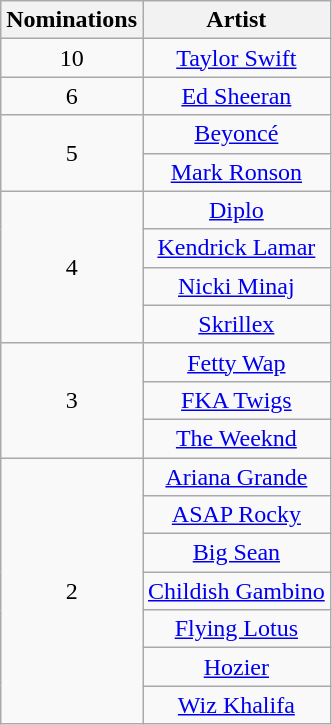<table class="wikitable" rowspan="2" style="text-align:center">
<tr>
<th scope="col" style="width:55px;">Nominations</th>
<th scope="col" style="text-align:center;">Artist</th>
</tr>
<tr>
<td style="text-align:center">10</td>
<td><a href='#'>Taylor Swift</a></td>
</tr>
<tr>
<td style="text-align:center">6</td>
<td><a href='#'>Ed Sheeran</a></td>
</tr>
<tr>
<td rowspan="2" style="text-align:center">5</td>
<td><a href='#'>Beyoncé</a></td>
</tr>
<tr>
<td><a href='#'>Mark Ronson</a></td>
</tr>
<tr>
<td rowspan="4" style="text-align:center">4</td>
<td><a href='#'>Diplo</a></td>
</tr>
<tr>
<td><a href='#'>Kendrick Lamar</a></td>
</tr>
<tr>
<td><a href='#'>Nicki Minaj</a></td>
</tr>
<tr>
<td><a href='#'>Skrillex</a></td>
</tr>
<tr>
<td rowspan="3" style="text-align:center">3</td>
<td><a href='#'>Fetty Wap</a></td>
</tr>
<tr>
<td><a href='#'>FKA Twigs</a></td>
</tr>
<tr>
<td><a href='#'>The Weeknd</a></td>
</tr>
<tr>
<td rowspan="7" style="text-align:center">2</td>
<td><a href='#'>Ariana Grande</a></td>
</tr>
<tr>
<td><a href='#'>ASAP Rocky</a></td>
</tr>
<tr>
<td><a href='#'>Big Sean</a></td>
</tr>
<tr>
<td><a href='#'>Childish Gambino</a></td>
</tr>
<tr>
<td><a href='#'>Flying Lotus</a></td>
</tr>
<tr>
<td><a href='#'>Hozier</a></td>
</tr>
<tr>
<td><a href='#'>Wiz Khalifa</a></td>
</tr>
</table>
